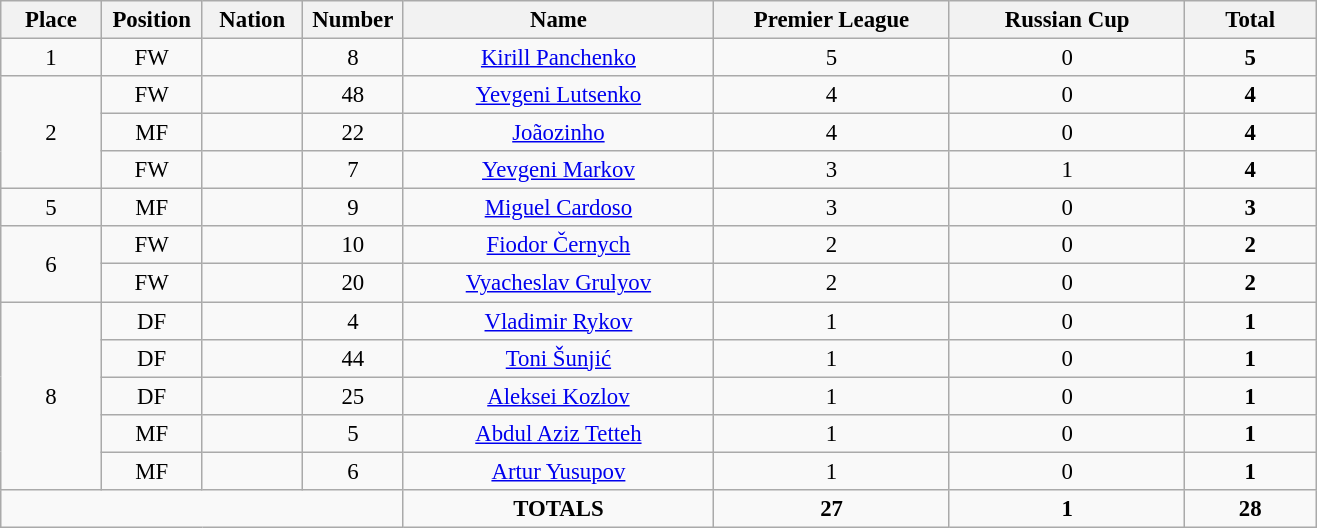<table class="wikitable" style="font-size: 95%; text-align: center;">
<tr>
<th width=60>Place</th>
<th width=60>Position</th>
<th width=60>Nation</th>
<th width=60>Number</th>
<th width=200>Name</th>
<th width=150>Premier League</th>
<th width=150>Russian Cup</th>
<th width=80><strong>Total</strong></th>
</tr>
<tr>
<td>1</td>
<td>FW</td>
<td></td>
<td>8</td>
<td><a href='#'>Kirill Panchenko</a></td>
<td>5</td>
<td>0</td>
<td><strong>5</strong></td>
</tr>
<tr>
<td rowspan="3">2</td>
<td>FW</td>
<td></td>
<td>48</td>
<td><a href='#'>Yevgeni Lutsenko</a></td>
<td>4</td>
<td>0</td>
<td><strong>4</strong></td>
</tr>
<tr>
<td>MF</td>
<td></td>
<td>22</td>
<td><a href='#'>Joãozinho</a></td>
<td>4</td>
<td>0</td>
<td><strong>4</strong></td>
</tr>
<tr>
<td>FW</td>
<td></td>
<td>7</td>
<td><a href='#'>Yevgeni Markov</a></td>
<td>3</td>
<td>1</td>
<td><strong>4</strong></td>
</tr>
<tr>
<td>5</td>
<td>MF</td>
<td></td>
<td>9</td>
<td><a href='#'>Miguel Cardoso</a></td>
<td>3</td>
<td>0</td>
<td><strong>3</strong></td>
</tr>
<tr>
<td rowspan="2">6</td>
<td>FW</td>
<td></td>
<td>10</td>
<td><a href='#'>Fiodor Černych</a></td>
<td>2</td>
<td>0</td>
<td><strong>2</strong></td>
</tr>
<tr>
<td>FW</td>
<td></td>
<td>20</td>
<td><a href='#'>Vyacheslav Grulyov</a></td>
<td>2</td>
<td>0</td>
<td><strong>2</strong></td>
</tr>
<tr>
<td rowspan="5">8</td>
<td>DF</td>
<td></td>
<td>4</td>
<td><a href='#'>Vladimir Rykov</a></td>
<td>1</td>
<td>0</td>
<td><strong>1</strong></td>
</tr>
<tr>
<td>DF</td>
<td></td>
<td>44</td>
<td><a href='#'>Toni Šunjić</a></td>
<td>1</td>
<td>0</td>
<td><strong>1</strong></td>
</tr>
<tr>
<td>DF</td>
<td></td>
<td>25</td>
<td><a href='#'>Aleksei Kozlov</a></td>
<td>1</td>
<td>0</td>
<td><strong>1</strong></td>
</tr>
<tr>
<td>MF</td>
<td></td>
<td>5</td>
<td><a href='#'>Abdul Aziz Tetteh</a></td>
<td>1</td>
<td>0</td>
<td><strong>1</strong></td>
</tr>
<tr>
<td>MF</td>
<td></td>
<td>6</td>
<td><a href='#'>Artur Yusupov</a></td>
<td>1</td>
<td>0</td>
<td><strong>1</strong></td>
</tr>
<tr>
<td colspan="4"></td>
<td><strong>TOTALS</strong></td>
<td><strong>27</strong></td>
<td><strong>1</strong></td>
<td><strong>28</strong></td>
</tr>
</table>
